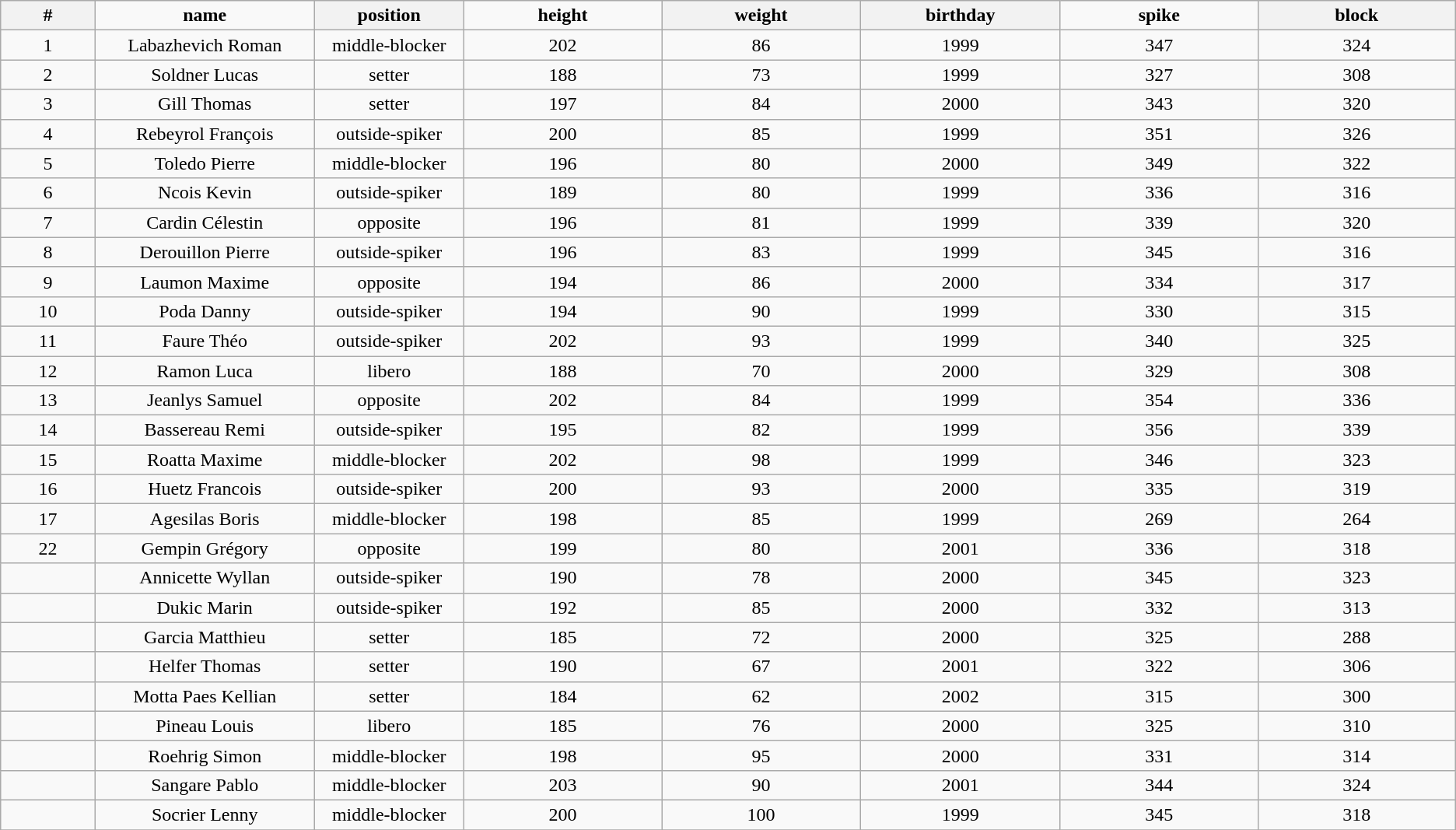<table class="wikitable sortable" style="text-align:center;">
<tr>
<th style="width:5em">#</th>
<td style="width:12em"><strong>name</strong></td>
<th style="width:8em"><strong>position</strong></th>
<td style="width:11em"><strong>height</strong></td>
<th style="width:11em"><strong>weight</strong></th>
<th style="width:11em"><strong>birthday</strong></th>
<td style="width:11em"><strong>spike</strong></td>
<th style="width:11em"><strong>block</strong></th>
</tr>
<tr>
<td>1</td>
<td>Labazhevich Roman</td>
<td>middle-blocker</td>
<td>202</td>
<td>86</td>
<td>1999</td>
<td>347</td>
<td>324</td>
</tr>
<tr>
<td>2</td>
<td>Soldner Lucas</td>
<td>setter</td>
<td>188</td>
<td>73</td>
<td>1999</td>
<td>327</td>
<td>308</td>
</tr>
<tr>
<td>3</td>
<td>Gill Thomas</td>
<td>setter</td>
<td>197</td>
<td>84</td>
<td>2000</td>
<td>343</td>
<td>320</td>
</tr>
<tr>
<td>4</td>
<td>Rebeyrol François</td>
<td>outside-spiker</td>
<td>200</td>
<td>85</td>
<td>1999</td>
<td>351</td>
<td>326</td>
</tr>
<tr>
<td>5</td>
<td>Toledo Pierre</td>
<td>middle-blocker</td>
<td>196</td>
<td>80</td>
<td>2000</td>
<td>349</td>
<td>322</td>
</tr>
<tr>
<td>6</td>
<td>Ncois Kevin</td>
<td>outside-spiker</td>
<td>189</td>
<td>80</td>
<td>1999</td>
<td>336</td>
<td>316</td>
</tr>
<tr>
<td>7</td>
<td>Cardin Célestin</td>
<td>opposite</td>
<td>196</td>
<td>81</td>
<td>1999</td>
<td>339</td>
<td>320</td>
</tr>
<tr>
<td>8</td>
<td>Derouillon Pierre</td>
<td>outside-spiker</td>
<td>196</td>
<td>83</td>
<td>1999</td>
<td>345</td>
<td>316</td>
</tr>
<tr>
<td>9</td>
<td>Laumon Maxime</td>
<td>opposite</td>
<td>194</td>
<td>86</td>
<td>2000</td>
<td>334</td>
<td>317</td>
</tr>
<tr>
<td>10</td>
<td>Poda Danny</td>
<td>outside-spiker</td>
<td>194</td>
<td>90</td>
<td>1999</td>
<td>330</td>
<td>315</td>
</tr>
<tr>
<td>11</td>
<td>Faure Théo</td>
<td>outside-spiker</td>
<td>202</td>
<td>93</td>
<td>1999</td>
<td>340</td>
<td>325</td>
</tr>
<tr>
<td>12</td>
<td>Ramon Luca</td>
<td>libero</td>
<td>188</td>
<td>70</td>
<td>2000</td>
<td>329</td>
<td>308</td>
</tr>
<tr>
<td>13</td>
<td>Jeanlys Samuel</td>
<td>opposite</td>
<td>202</td>
<td>84</td>
<td>1999</td>
<td>354</td>
<td>336</td>
</tr>
<tr>
<td>14</td>
<td>Bassereau Remi</td>
<td>outside-spiker</td>
<td>195</td>
<td>82</td>
<td>1999</td>
<td>356</td>
<td>339</td>
</tr>
<tr>
<td>15</td>
<td>Roatta Maxime</td>
<td>middle-blocker</td>
<td>202</td>
<td>98</td>
<td>1999</td>
<td>346</td>
<td>323</td>
</tr>
<tr>
<td>16</td>
<td>Huetz Francois</td>
<td>outside-spiker</td>
<td>200</td>
<td>93</td>
<td>2000</td>
<td>335</td>
<td>319</td>
</tr>
<tr>
<td>17</td>
<td>Agesilas Boris</td>
<td>middle-blocker</td>
<td>198</td>
<td>85</td>
<td>1999</td>
<td>269</td>
<td>264</td>
</tr>
<tr>
<td>22</td>
<td>Gempin Grégory</td>
<td>opposite</td>
<td>199</td>
<td>80</td>
<td>2001</td>
<td>336</td>
<td>318</td>
</tr>
<tr>
<td></td>
<td>Annicette Wyllan</td>
<td>outside-spiker</td>
<td>190</td>
<td>78</td>
<td>2000</td>
<td>345</td>
<td>323</td>
</tr>
<tr>
<td></td>
<td>Dukic Marin</td>
<td>outside-spiker</td>
<td>192</td>
<td>85</td>
<td>2000</td>
<td>332</td>
<td>313</td>
</tr>
<tr>
<td></td>
<td>Garcia Matthieu</td>
<td>setter</td>
<td>185</td>
<td>72</td>
<td>2000</td>
<td>325</td>
<td>288</td>
</tr>
<tr>
<td></td>
<td>Helfer Thomas</td>
<td>setter</td>
<td>190</td>
<td>67</td>
<td>2001</td>
<td>322</td>
<td>306</td>
</tr>
<tr>
<td></td>
<td>Motta Paes Kellian</td>
<td>setter</td>
<td>184</td>
<td>62</td>
<td>2002</td>
<td>315</td>
<td>300</td>
</tr>
<tr>
<td></td>
<td>Pineau Louis</td>
<td>libero</td>
<td>185</td>
<td>76</td>
<td>2000</td>
<td>325</td>
<td>310</td>
</tr>
<tr>
<td></td>
<td>Roehrig Simon</td>
<td>middle-blocker</td>
<td>198</td>
<td>95</td>
<td>2000</td>
<td>331</td>
<td>314</td>
</tr>
<tr>
<td></td>
<td>Sangare Pablo</td>
<td>middle-blocker</td>
<td>203</td>
<td>90</td>
<td>2001</td>
<td>344</td>
<td>324</td>
</tr>
<tr>
<td></td>
<td>Socrier Lenny</td>
<td>middle-blocker</td>
<td>200</td>
<td>100</td>
<td>1999</td>
<td>345</td>
<td>318</td>
</tr>
<tr>
</tr>
</table>
